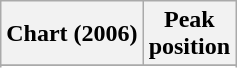<table class="wikitable sortable plainrowheaders">
<tr>
<th scope="col">Chart (2006)</th>
<th scope="col">Peak<br>position</th>
</tr>
<tr>
</tr>
<tr>
</tr>
<tr>
</tr>
<tr>
</tr>
<tr>
</tr>
<tr>
</tr>
<tr>
</tr>
<tr>
</tr>
<tr>
</tr>
<tr>
</tr>
<tr>
</tr>
</table>
